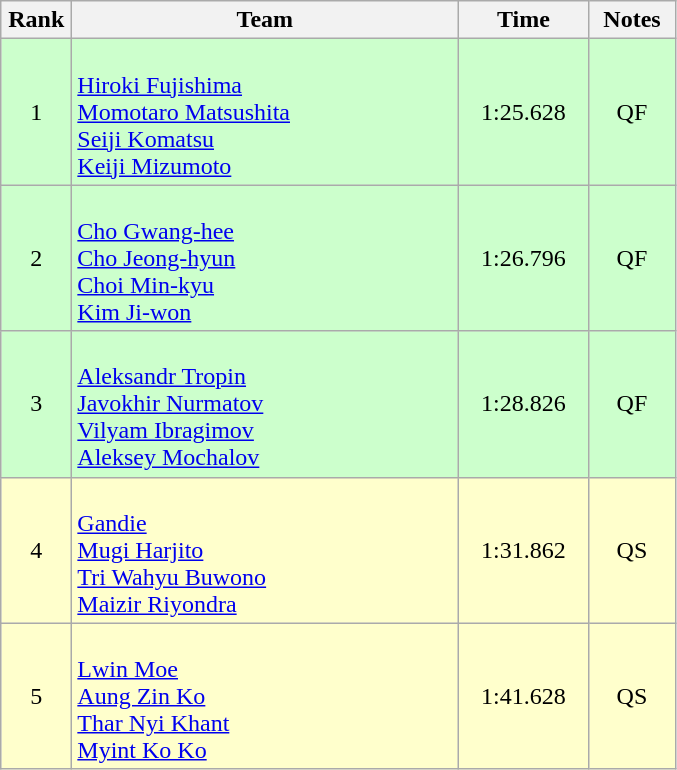<table class=wikitable style="text-align:center">
<tr>
<th width=40>Rank</th>
<th width=250>Team</th>
<th width=80>Time</th>
<th width=50>Notes</th>
</tr>
<tr bgcolor="ccffcc">
<td>1</td>
<td align=left><br><a href='#'>Hiroki Fujishima</a><br><a href='#'>Momotaro Matsushita</a><br><a href='#'>Seiji Komatsu</a><br><a href='#'>Keiji Mizumoto</a></td>
<td>1:25.628</td>
<td>QF</td>
</tr>
<tr bgcolor="ccffcc">
<td>2</td>
<td align=left><br><a href='#'>Cho Gwang-hee</a><br><a href='#'>Cho Jeong-hyun</a><br><a href='#'>Choi Min-kyu</a><br><a href='#'>Kim Ji-won</a></td>
<td>1:26.796</td>
<td>QF</td>
</tr>
<tr bgcolor="ccffcc">
<td>3</td>
<td align=left><br><a href='#'>Aleksandr Tropin</a><br><a href='#'>Javokhir Nurmatov</a><br><a href='#'>Vilyam Ibragimov</a><br><a href='#'>Aleksey Mochalov</a></td>
<td>1:28.826</td>
<td>QF</td>
</tr>
<tr bgcolor="#ffffcc">
<td>4</td>
<td align=left><br><a href='#'>Gandie</a><br><a href='#'>Mugi Harjito</a><br><a href='#'>Tri Wahyu Buwono</a><br><a href='#'>Maizir Riyondra</a></td>
<td>1:31.862</td>
<td>QS</td>
</tr>
<tr bgcolor="#ffffcc">
<td>5</td>
<td align=left><br><a href='#'>Lwin Moe</a><br><a href='#'>Aung Zin Ko</a><br><a href='#'>Thar Nyi Khant</a><br><a href='#'>Myint Ko Ko</a></td>
<td>1:41.628</td>
<td>QS</td>
</tr>
</table>
